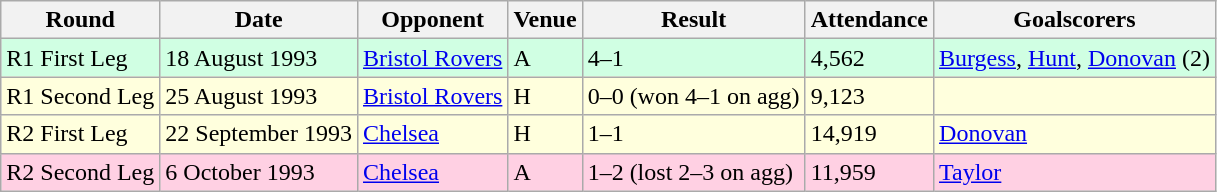<table class="wikitable">
<tr>
<th>Round</th>
<th>Date</th>
<th>Opponent</th>
<th>Venue</th>
<th>Result</th>
<th>Attendance</th>
<th>Goalscorers</th>
</tr>
<tr style="background-color: #d0ffe3;">
<td>R1 First Leg</td>
<td>18 August 1993</td>
<td><a href='#'>Bristol Rovers</a></td>
<td>A</td>
<td>4–1</td>
<td>4,562</td>
<td><a href='#'>Burgess</a>, <a href='#'>Hunt</a>, <a href='#'>Donovan</a> (2)</td>
</tr>
<tr style="background-color: #ffffdd;">
<td>R1 Second Leg</td>
<td>25 August 1993</td>
<td><a href='#'>Bristol Rovers</a></td>
<td>H</td>
<td>0–0 (won 4–1 on agg)</td>
<td>9,123</td>
<td></td>
</tr>
<tr style="background-color: #ffffdd;">
<td>R2 First Leg</td>
<td>22 September 1993</td>
<td><a href='#'>Chelsea</a></td>
<td>H</td>
<td>1–1</td>
<td>14,919</td>
<td><a href='#'>Donovan</a></td>
</tr>
<tr style="background-color: #ffd0e3;">
<td>R2 Second Leg</td>
<td>6 October 1993</td>
<td><a href='#'>Chelsea</a></td>
<td>A</td>
<td>1–2 (lost 2–3 on agg)</td>
<td>11,959</td>
<td><a href='#'>Taylor</a></td>
</tr>
</table>
